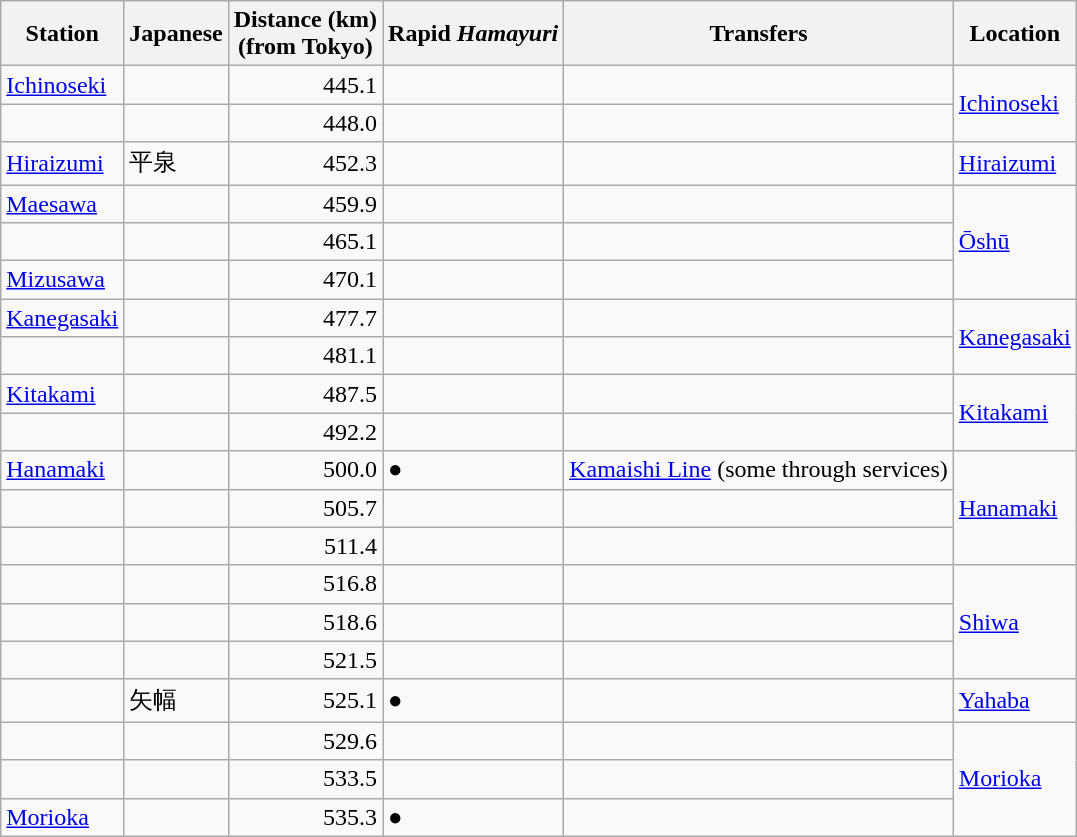<table class="wikitable">
<tr>
<th>Station</th>
<th>Japanese</th>
<th>Distance (km)<br>(from Tokyo)</th>
<th>Rapid <em>Hamayuri</em></th>
<th>Transfers</th>
<th>Location</th>
</tr>
<tr>
<td><a href='#'>Ichinoseki</a></td>
<td></td>
<td align="right">445.1</td>
<td></td>
<td></td>
<td rowspan="2"><a href='#'>Ichinoseki</a></td>
</tr>
<tr>
<td></td>
<td></td>
<td align="right">448.0</td>
<td></td>
<td></td>
</tr>
<tr>
<td><a href='#'>Hiraizumi</a></td>
<td>平泉</td>
<td align="right">452.3</td>
<td></td>
<td></td>
<td><a href='#'>Hiraizumi</a></td>
</tr>
<tr>
<td><a href='#'>Maesawa</a></td>
<td></td>
<td align="right">459.9</td>
<td></td>
<td></td>
<td rowspan="3"><a href='#'>Ōshū</a></td>
</tr>
<tr>
<td></td>
<td></td>
<td align="right">465.1</td>
<td></td>
<td></td>
</tr>
<tr>
<td><a href='#'>Mizusawa</a></td>
<td></td>
<td align="right">470.1</td>
<td></td>
<td></td>
</tr>
<tr>
<td><a href='#'>Kanegasaki</a></td>
<td></td>
<td align="right">477.7</td>
<td></td>
<td></td>
<td rowspan="2"><a href='#'>Kanegasaki</a></td>
</tr>
<tr>
<td></td>
<td></td>
<td align="right">481.1</td>
<td></td>
<td></td>
</tr>
<tr>
<td><a href='#'>Kitakami</a></td>
<td></td>
<td align="right">487.5</td>
<td></td>
<td></td>
<td rowspan="2"><a href='#'>Kitakami</a></td>
</tr>
<tr>
<td></td>
<td></td>
<td align="right">492.2</td>
<td></td>
<td></td>
</tr>
<tr>
<td><a href='#'>Hanamaki</a></td>
<td></td>
<td align="right">500.0</td>
<td>●</td>
<td> <a href='#'>Kamaishi Line</a> (some through services)</td>
<td rowspan="3"><a href='#'>Hanamaki</a></td>
</tr>
<tr>
<td></td>
<td></td>
<td align="right">505.7</td>
<td></td>
<td></td>
</tr>
<tr>
<td></td>
<td></td>
<td align="right">511.4</td>
<td></td>
<td></td>
</tr>
<tr>
<td></td>
<td></td>
<td align="right">516.8</td>
<td></td>
<td></td>
<td rowspan="3"><a href='#'>Shiwa</a></td>
</tr>
<tr>
<td></td>
<td></td>
<td align="right">518.6</td>
<td></td>
<td></td>
</tr>
<tr>
<td></td>
<td></td>
<td align="right">521.5</td>
<td></td>
<td></td>
</tr>
<tr>
<td></td>
<td>矢幅</td>
<td align="right">525.1</td>
<td>●</td>
<td></td>
<td><a href='#'>Yahaba</a></td>
</tr>
<tr>
<td></td>
<td></td>
<td align="right">529.6</td>
<td></td>
<td></td>
<td rowspan="3"><a href='#'>Morioka</a></td>
</tr>
<tr>
<td></td>
<td></td>
<td align="right">533.5</td>
<td></td>
<td></td>
</tr>
<tr>
<td><a href='#'>Morioka</a></td>
<td></td>
<td align="right">535.3</td>
<td>●</td>
<td></td>
</tr>
</table>
